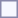<table style="border:1px solid #8888aa; background-color:#f7f8ff; padding:5px; font-size:95%; margin: 0px 12px 12px 0px;">
</table>
